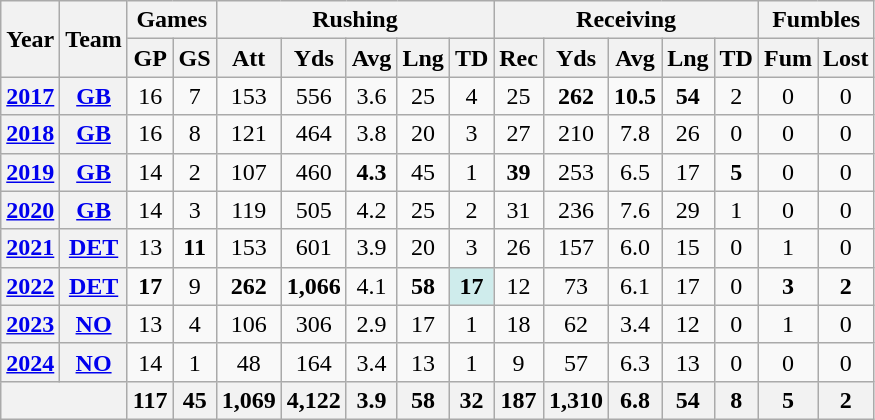<table class="wikitable" style="text-align: center;">
<tr>
<th rowspan="2">Year</th>
<th rowspan="2">Team</th>
<th colspan="2">Games</th>
<th colspan="5">Rushing</th>
<th colspan="5">Receiving</th>
<th colspan="2">Fumbles</th>
</tr>
<tr>
<th>GP</th>
<th>GS</th>
<th>Att</th>
<th>Yds</th>
<th>Avg</th>
<th>Lng</th>
<th>TD</th>
<th>Rec</th>
<th>Yds</th>
<th>Avg</th>
<th>Lng</th>
<th>TD</th>
<th>Fum</th>
<th>Lost</th>
</tr>
<tr>
<th><a href='#'>2017</a></th>
<th><a href='#'>GB</a></th>
<td>16</td>
<td>7</td>
<td>153</td>
<td>556</td>
<td>3.6</td>
<td>25</td>
<td>4</td>
<td>25</td>
<td><strong>262</strong></td>
<td><strong>10.5</strong></td>
<td><strong>54</strong></td>
<td>2</td>
<td>0</td>
<td>0</td>
</tr>
<tr>
<th><a href='#'>2018</a></th>
<th><a href='#'>GB</a></th>
<td>16</td>
<td>8</td>
<td>121</td>
<td>464</td>
<td>3.8</td>
<td>20</td>
<td>3</td>
<td>27</td>
<td>210</td>
<td>7.8</td>
<td>26</td>
<td>0</td>
<td>0</td>
<td>0</td>
</tr>
<tr>
<th><a href='#'>2019</a></th>
<th><a href='#'>GB</a></th>
<td>14</td>
<td>2</td>
<td>107</td>
<td>460</td>
<td><strong>4.3</strong></td>
<td>45</td>
<td>1</td>
<td><strong>39</strong></td>
<td>253</td>
<td>6.5</td>
<td>17</td>
<td><strong>5</strong></td>
<td>0</td>
<td>0</td>
</tr>
<tr>
<th><a href='#'>2020</a></th>
<th><a href='#'>GB</a></th>
<td>14</td>
<td>3</td>
<td>119</td>
<td>505</td>
<td>4.2</td>
<td>25</td>
<td>2</td>
<td>31</td>
<td>236</td>
<td>7.6</td>
<td>29</td>
<td>1</td>
<td>0</td>
<td>0</td>
</tr>
<tr>
<th><a href='#'>2021</a></th>
<th><a href='#'>DET</a></th>
<td>13</td>
<td><strong>11</strong></td>
<td>153</td>
<td>601</td>
<td>3.9</td>
<td>20</td>
<td>3</td>
<td>26</td>
<td>157</td>
<td>6.0</td>
<td>15</td>
<td>0</td>
<td>1</td>
<td>0</td>
</tr>
<tr>
<th><a href='#'>2022</a></th>
<th><a href='#'>DET</a></th>
<td><strong>17</strong></td>
<td>9</td>
<td><strong>262</strong></td>
<td><strong>1,066</strong></td>
<td>4.1</td>
<td><strong>58</strong></td>
<td style="background:#cfecec;"><strong>17</strong></td>
<td>12</td>
<td>73</td>
<td>6.1</td>
<td>17</td>
<td>0</td>
<td><strong>3</strong></td>
<td><strong>2</strong></td>
</tr>
<tr>
<th><a href='#'>2023</a></th>
<th><a href='#'>NO</a></th>
<td>13</td>
<td>4</td>
<td>106</td>
<td>306</td>
<td>2.9</td>
<td>17</td>
<td>1</td>
<td>18</td>
<td>62</td>
<td>3.4</td>
<td>12</td>
<td>0</td>
<td>1</td>
<td>0</td>
</tr>
<tr>
<th><a href='#'>2024</a></th>
<th><a href='#'>NO</a></th>
<td>14</td>
<td>1</td>
<td>48</td>
<td>164</td>
<td>3.4</td>
<td>13</td>
<td>1</td>
<td>9</td>
<td>57</td>
<td>6.3</td>
<td>13</td>
<td>0</td>
<td>0</td>
<td>0</td>
</tr>
<tr>
<th colspan="2"></th>
<th>117</th>
<th>45</th>
<th>1,069</th>
<th>4,122</th>
<th>3.9</th>
<th>58</th>
<th>32</th>
<th>187</th>
<th>1,310</th>
<th>6.8</th>
<th>54</th>
<th>8</th>
<th>5</th>
<th>2</th>
</tr>
</table>
